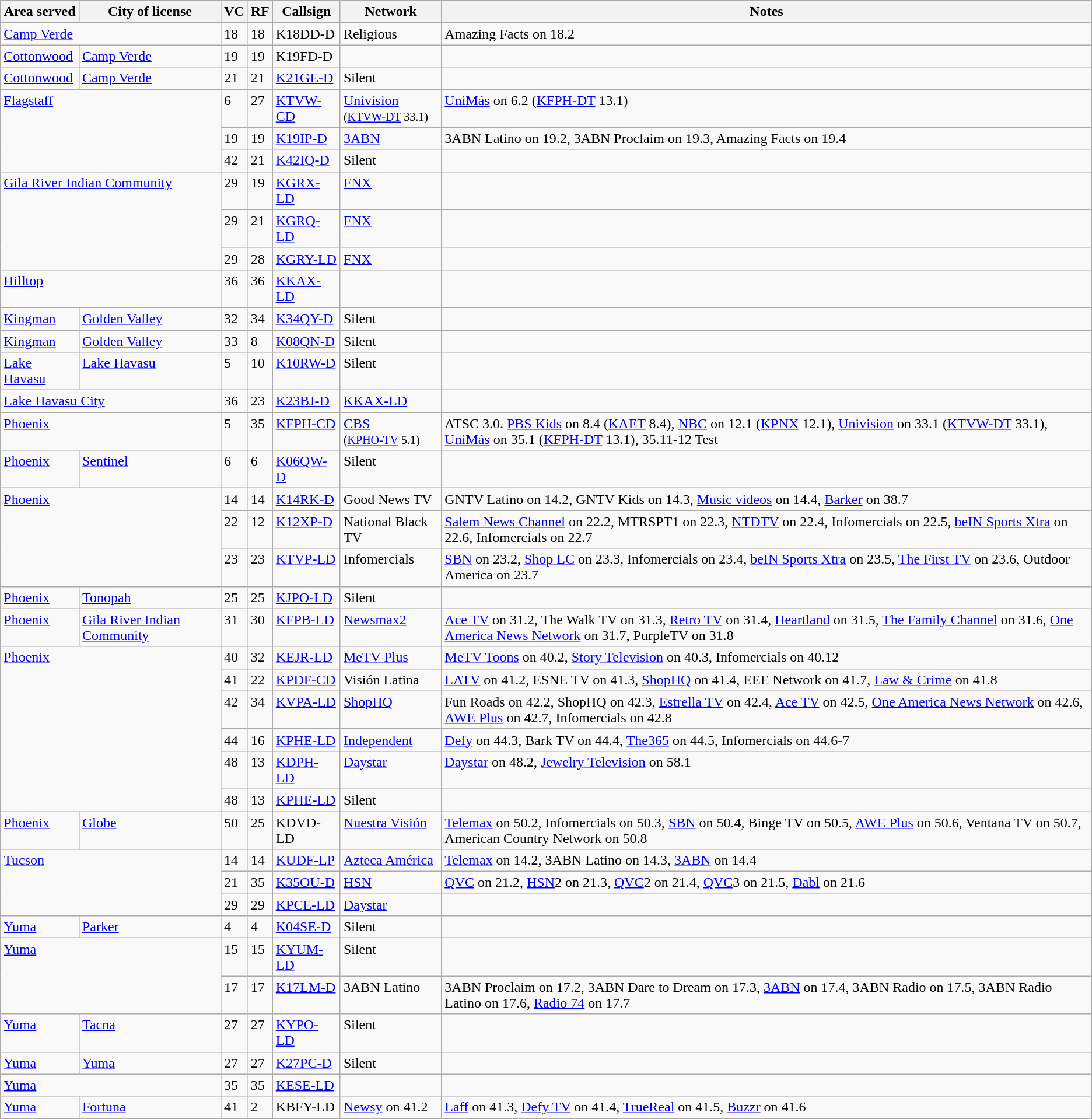<table class="sortable wikitable" style="margin: 1em 1em 1em 0; background: #f9f9f9;">
<tr>
<th>Area served</th>
<th>City of license</th>
<th>VC</th>
<th>RF</th>
<th>Callsign</th>
<th>Network</th>
<th class="unsortable">Notes</th>
</tr>
<tr style="vertical-align: top; text-align: left;">
<td colspan="2"><a href='#'>Camp Verde</a></td>
<td>18</td>
<td>18</td>
<td>K18DD-D</td>
<td>Religious</td>
<td>Amazing Facts on 18.2</td>
</tr>
<tr style="vertical-align: top; text-align: left;">
<td><a href='#'>Cottonwood</a></td>
<td><a href='#'>Camp Verde</a></td>
<td>19</td>
<td>19</td>
<td>K19FD-D</td>
<td></td>
<td></td>
</tr>
<tr style="vertical-align: top; text-align: left;">
<td><a href='#'>Cottonwood</a></td>
<td><a href='#'>Camp Verde</a></td>
<td>21</td>
<td>21</td>
<td><a href='#'>K21GE-D</a></td>
<td>Silent</td>
<td></td>
</tr>
<tr style="vertical-align: top; text-align: left;">
<td colspan="2" rowspan="3"><a href='#'>Flagstaff</a></td>
<td>6</td>
<td>27</td>
<td><a href='#'>KTVW-CD</a></td>
<td><a href='#'>Univision</a><br><small>(<a href='#'>KTVW-DT</a> 33.1)</small></td>
<td><a href='#'>UniMás</a> on 6.2 (<a href='#'>KFPH-DT</a> 13.1)</td>
</tr>
<tr style="vertical-align: top; text-align: left;">
<td>19</td>
<td>19</td>
<td><a href='#'>K19IP-D</a></td>
<td><a href='#'>3ABN</a></td>
<td>3ABN Latino on 19.2, 3ABN Proclaim on 19.3, Amazing Facts on 19.4</td>
</tr>
<tr style="vertical-align: top; text-align: left;">
<td>42</td>
<td>21</td>
<td><a href='#'>K42IQ-D</a></td>
<td>Silent</td>
<td></td>
</tr>
<tr style="vertical-align: top; text-align: left;">
<td colspan="2" rowspan="3"><a href='#'>Gila River Indian Community</a></td>
<td>29</td>
<td>19</td>
<td><a href='#'>KGRX-LD</a></td>
<td><a href='#'>FNX</a></td>
<td></td>
</tr>
<tr style="vertical-align: top; text-align: left;">
<td>29</td>
<td>21</td>
<td><a href='#'>KGRQ-LD</a></td>
<td><a href='#'>FNX</a></td>
<td></td>
</tr>
<tr style="vertical-align: top; text-align: left;">
<td>29</td>
<td>28</td>
<td><a href='#'>KGRY-LD</a></td>
<td><a href='#'>FNX</a></td>
<td></td>
</tr>
<tr style="vertical-align: top; text-align: left;">
<td colspan="2"><a href='#'>Hilltop</a></td>
<td>36</td>
<td>36</td>
<td><a href='#'>KKAX-LD</a></td>
<td></td>
<td></td>
</tr>
<tr style="vertical-align: top; text-align: left;">
<td><a href='#'>Kingman</a></td>
<td><a href='#'>Golden Valley</a></td>
<td>32</td>
<td>34</td>
<td><a href='#'>K34QY-D</a></td>
<td>Silent</td>
<td></td>
</tr>
<tr style="vertical-align: top; text-align: left;">
<td><a href='#'>Kingman</a></td>
<td><a href='#'>Golden Valley</a></td>
<td>33</td>
<td>8</td>
<td><a href='#'>K08QN-D</a></td>
<td>Silent</td>
<td></td>
</tr>
<tr style="vertical-align: top; text-align: left;">
<td><a href='#'>Lake Havasu</a></td>
<td><a href='#'>Lake Havasu</a></td>
<td>5</td>
<td>10</td>
<td><a href='#'>K10RW-D</a></td>
<td>Silent</td>
<td></td>
</tr>
<tr style="vertical-align: top; text-align: left;">
<td colspan="2"><a href='#'>Lake Havasu City</a></td>
<td>36</td>
<td>23</td>
<td><a href='#'>K23BJ-D</a></td>
<td><a href='#'>KKAX-LD</a></td>
<td></td>
</tr>
<tr style="vertical-align: top; text-align: left;">
<td colspan="2"><a href='#'>Phoenix</a></td>
<td>5</td>
<td>35</td>
<td><a href='#'>KFPH-CD</a></td>
<td><a href='#'>CBS</a> <br><small>(<a href='#'>KPHO-TV</a> 5.1)</small></td>
<td>ATSC 3.0. <a href='#'>PBS Kids</a> on 8.4 (<a href='#'>KAET</a> 8.4), <a href='#'>NBC</a> on 12.1 (<a href='#'>KPNX</a> 12.1), <a href='#'>Univision</a> on 33.1 (<a href='#'>KTVW-DT</a> 33.1), <a href='#'>UniMás</a> on 35.1 (<a href='#'>KFPH-DT</a> 13.1), 35.11-12 Test</td>
</tr>
<tr style="vertical-align: top; text-align: left;">
<td><a href='#'>Phoenix</a></td>
<td><a href='#'>Sentinel</a></td>
<td>6</td>
<td>6</td>
<td><a href='#'>K06QW-D</a></td>
<td>Silent</td>
<td></td>
</tr>
<tr style="vertical-align: top; text-align: left;">
<td colspan="2" rowspan="3"><a href='#'>Phoenix</a></td>
<td>14</td>
<td>14</td>
<td><a href='#'>K14RK-D</a></td>
<td>Good News TV</td>
<td>GNTV Latino on 14.2, GNTV Kids on 14.3, <a href='#'>Music videos</a> on 14.4, <a href='#'>Barker</a> on 38.7</td>
</tr>
<tr style="vertical-align: top; text-align: left;">
<td>22</td>
<td>12</td>
<td><a href='#'>K12XP-D</a></td>
<td>National Black TV</td>
<td><a href='#'>Salem News Channel</a> on 22.2, MTRSPT1 on 22.3, <a href='#'>NTDTV</a> on 22.4, Infomercials on 22.5, <a href='#'>beIN Sports Xtra</a> on 22.6, Infomercials on 22.7</td>
</tr>
<tr style="vertical-align: top; text-align: left;">
<td>23</td>
<td>23</td>
<td><a href='#'>KTVP-LD</a></td>
<td>Infomercials</td>
<td><a href='#'>SBN</a> on 23.2, <a href='#'>Shop LC</a> on 23.3, Infomercials on 23.4, <a href='#'>beIN Sports Xtra</a> on 23.5, <a href='#'>The First TV</a> on 23.6, Outdoor America on 23.7</td>
</tr>
<tr style="vertical-align: top; text-align: left;">
<td><a href='#'>Phoenix</a></td>
<td><a href='#'>Tonopah</a></td>
<td>25</td>
<td>25</td>
<td><a href='#'>KJPO-LD</a></td>
<td>Silent</td>
<td></td>
</tr>
<tr style="vertical-align: top; text-align: left;">
<td><a href='#'>Phoenix</a></td>
<td><a href='#'>Gila River Indian Community</a></td>
<td>31</td>
<td>30</td>
<td><a href='#'>KFPB-LD</a></td>
<td><a href='#'>Newsmax2</a></td>
<td><a href='#'>Ace TV</a> on 31.2, The Walk TV on 31.3, <a href='#'>Retro TV</a> on 31.4, <a href='#'>Heartland</a> on 31.5, <a href='#'>The Family Channel</a> on 31.6, <a href='#'>One America News Network</a> on 31.7, PurpleTV on 31.8</td>
</tr>
<tr style="vertical-align: top; text-align: left;">
<td colspan="2" rowspan="6"><a href='#'>Phoenix</a></td>
<td>40</td>
<td>32</td>
<td><a href='#'>KEJR-LD</a></td>
<td><a href='#'>MeTV Plus</a></td>
<td><a href='#'>MeTV Toons</a> on 40.2, <a href='#'>Story Television</a> on 40.3, Infomercials on 40.12</td>
</tr>
<tr style="vertical-align: top; text-align: left;">
<td>41</td>
<td>22</td>
<td><a href='#'>KPDF-CD</a></td>
<td>Visión Latina</td>
<td><a href='#'>LATV</a> on 41.2, ESNE TV on 41.3, <a href='#'>ShopHQ</a> on 41.4, EEE Network on 41.7, <a href='#'>Law & Crime</a> on 41.8</td>
</tr>
<tr style="vertical-align: top; text-align: left;">
<td>42</td>
<td>34</td>
<td><a href='#'>KVPA-LD</a></td>
<td><a href='#'>ShopHQ</a></td>
<td>Fun Roads on 42.2, ShopHQ on 42.3, <a href='#'>Estrella TV</a> on 42.4, <a href='#'>Ace TV</a> on 42.5, <a href='#'>One America News Network</a> on 42.6, <a href='#'>AWE Plus</a> on 42.7, Infomercials on 42.8</td>
</tr>
<tr style="vertical-align: top; text-align: left;">
<td>44</td>
<td>16</td>
<td><a href='#'>KPHE-LD</a></td>
<td><a href='#'>Independent</a></td>
<td><a href='#'>Defy</a> on 44.3, Bark TV on 44.4, <a href='#'>The365</a> on 44.5, Infomercials on 44.6-7</td>
</tr>
<tr style="vertical-align: top; text-align: left;">
<td>48</td>
<td>13</td>
<td><a href='#'>KDPH-LD</a></td>
<td><a href='#'>Daystar</a></td>
<td><a href='#'>Daystar</a> on 48.2, <a href='#'>Jewelry Television</a> on 58.1</td>
</tr>
<tr style="vertical-align: top; text-align: left;">
<td>48</td>
<td>13</td>
<td><a href='#'>KPHE-LD</a></td>
<td>Silent</td>
<td></td>
</tr>
<tr style="vertical-align: top; text-align: left;">
<td><a href='#'>Phoenix</a></td>
<td><a href='#'>Globe</a></td>
<td>50</td>
<td>25</td>
<td>KDVD-LD</td>
<td><a href='#'>Nuestra Visión</a></td>
<td><a href='#'>Telemax</a> on 50.2, Infomercials on 50.3, <a href='#'>SBN</a> on 50.4, Binge TV on 50.5, <a href='#'>AWE Plus</a> on 50.6, Ventana TV on 50.7, American Country Network on 50.8</td>
</tr>
<tr style="vertical-align: top; text-align: left;">
<td colspan="2" rowspan="3"><a href='#'>Tucson</a></td>
<td>14</td>
<td>14</td>
<td><a href='#'>KUDF-LP</a></td>
<td><a href='#'>Azteca América</a></td>
<td><a href='#'>Telemax</a> on 14.2, 3ABN Latino on 14.3, <a href='#'>3ABN</a> on 14.4</td>
</tr>
<tr style="vertical-align: top; text-align: left;">
<td>21</td>
<td>35</td>
<td><a href='#'>K35OU-D</a></td>
<td><a href='#'>HSN</a></td>
<td><a href='#'>QVC</a> on 21.2, <a href='#'>HSN</a>2 on 21.3, <a href='#'>QVC</a>2 on 21.4, <a href='#'>QVC</a>3 on 21.5, <a href='#'>Dabl</a> on 21.6</td>
</tr>
<tr style="vertical-align: top; text-align: left;">
<td>29</td>
<td>29</td>
<td><a href='#'>KPCE-LD</a></td>
<td><a href='#'>Daystar</a></td>
<td></td>
</tr>
<tr style="vertical-align: top; text-align: left;">
<td><a href='#'>Yuma</a></td>
<td><a href='#'>Parker</a></td>
<td>4</td>
<td>4</td>
<td><a href='#'>K04SE-D</a></td>
<td>Silent</td>
<td></td>
</tr>
<tr style="vertical-align: top; text-align: left;">
<td colspan="2" rowspan="2"><a href='#'>Yuma</a></td>
<td>15</td>
<td>15</td>
<td><a href='#'>KYUM-LD</a></td>
<td>Silent</td>
<td></td>
</tr>
<tr style="vertical-align: top; text-align: left;">
<td>17</td>
<td>17</td>
<td><a href='#'>K17LM-D</a></td>
<td>3ABN Latino</td>
<td>3ABN Proclaim on 17.2, 3ABN Dare to Dream on 17.3, <a href='#'>3ABN</a> on 17.4, 3ABN Radio on 17.5, 3ABN Radio Latino on 17.6, <a href='#'>Radio 74</a> on 17.7</td>
</tr>
<tr style="vertical-align: top; text-align: left;">
<td><a href='#'>Yuma</a></td>
<td><a href='#'>Tacna</a></td>
<td>27</td>
<td>27</td>
<td><a href='#'>KYPO-LD</a></td>
<td>Silent</td>
<td></td>
</tr>
<tr style="vertical-align: top; text-align: left;">
<td><a href='#'>Yuma</a></td>
<td><a href='#'>Yuma</a></td>
<td>27</td>
<td>27</td>
<td><a href='#'>K27PC-D</a></td>
<td>Silent</td>
<td></td>
</tr>
<tr style="vertical-align: top; text-align: left;">
<td colspan="2"><a href='#'>Yuma</a></td>
<td>35</td>
<td>35</td>
<td><a href='#'>KESE-LD</a></td>
<td></td>
<td></td>
</tr>
<tr style="vertical-align: top; text-align: left;">
<td><a href='#'>Yuma</a></td>
<td><a href='#'>Fortuna</a></td>
<td>41</td>
<td>2</td>
<td>KBFY-LD</td>
<td><a href='#'>Newsy</a> on 41.2</td>
<td><a href='#'>Laff</a> on 41.3, <a href='#'>Defy TV</a> on 41.4, <a href='#'>TrueReal</a> on 41.5, <a href='#'>Buzzr</a> on 41.6</td>
</tr>
</table>
